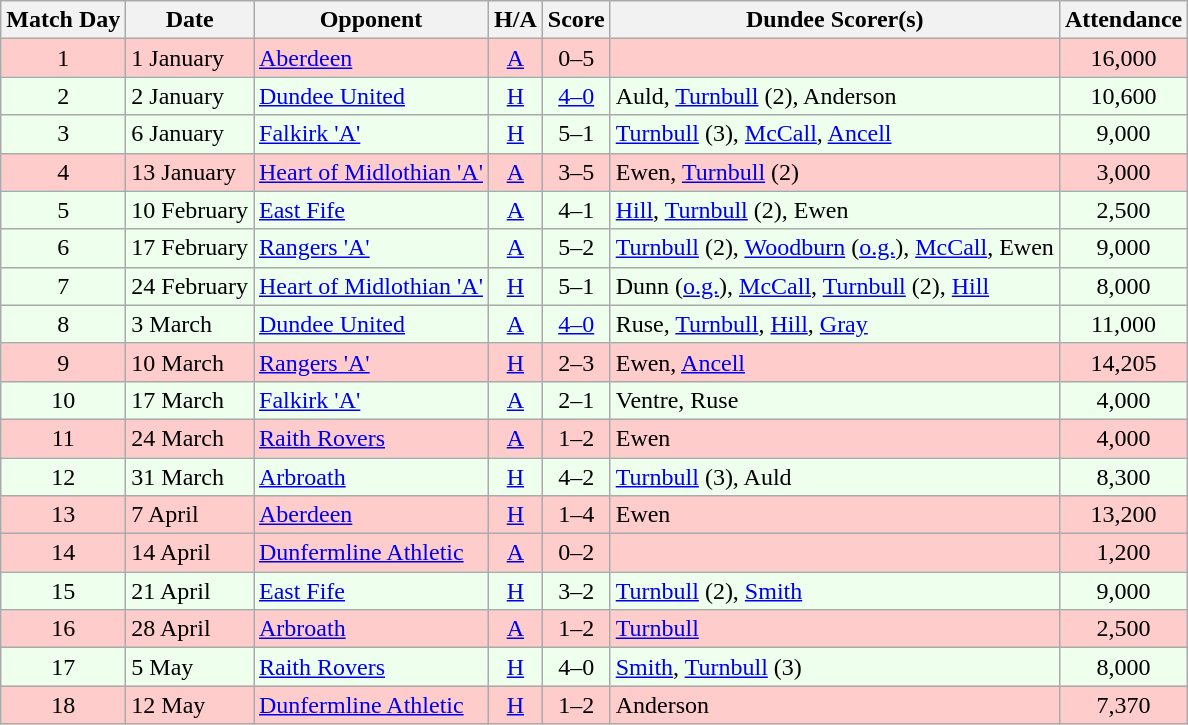<table class="wikitable" style="text-align:center">
<tr>
<th>Match Day</th>
<th>Date</th>
<th>Opponent</th>
<th>H/A</th>
<th>Score</th>
<th>Dundee Scorer(s)</th>
<th>Attendance</th>
</tr>
<tr bgcolor="#FFCCCC">
<td>1</td>
<td align="left">1 January</td>
<td align="left"><a href='#'>Aberdeen</a></td>
<td><a href='#'>A</a></td>
<td>0–5</td>
<td align="left"></td>
<td>16,000</td>
</tr>
<tr bgcolor="#EEFFEE">
<td>2</td>
<td align="left">2 January</td>
<td align="left"><a href='#'>Dundee United</a></td>
<td><a href='#'>H</a></td>
<td><a href='#'>4–0</a></td>
<td align="left">Auld, <a href='#'>Turnbull</a> (2), Anderson</td>
<td>10,600</td>
</tr>
<tr bgcolor="#EEFFEE">
<td>3</td>
<td align="left">6 January</td>
<td align="left"><a href='#'>Falkirk 'A'</a></td>
<td><a href='#'>H</a></td>
<td>5–1</td>
<td align="left"><a href='#'>Turnbull</a> (3), <a href='#'>McCall</a>, <a href='#'>Ancell</a></td>
<td>9,000</td>
</tr>
<tr bgcolor="#FFCCCC">
<td>4</td>
<td align="left">13 January</td>
<td align="left"><a href='#'>Heart of Midlothian 'A'</a></td>
<td><a href='#'>A</a></td>
<td>3–5</td>
<td align="left">Ewen, <a href='#'>Turnbull</a> (2)</td>
<td>3,000</td>
</tr>
<tr bgcolor="#EEFFEE">
<td>5</td>
<td align="left">10 February</td>
<td align="left"><a href='#'>East Fife</a></td>
<td><a href='#'>A</a></td>
<td>4–1</td>
<td align="left"><a href='#'>Hill</a>, <a href='#'>Turnbull</a> (2), Ewen</td>
<td>2,500</td>
</tr>
<tr bgcolor="#EEFFEE">
<td>6</td>
<td align="left">17 February</td>
<td align="left"><a href='#'>Rangers 'A'</a></td>
<td><a href='#'>A</a></td>
<td>5–2</td>
<td align="left"><a href='#'>Turnbull</a> (2), <a href='#'>Woodburn</a> (<a href='#'>o.g.</a>), <a href='#'>McCall</a>, Ewen</td>
<td>9,000</td>
</tr>
<tr bgcolor="#EEFFEE">
<td>7</td>
<td align="left">24 February</td>
<td align="left"><a href='#'>Heart of Midlothian 'A'</a></td>
<td><a href='#'>H</a></td>
<td>5–1</td>
<td align="left">Dunn (<a href='#'>o.g.</a>), <a href='#'>McCall</a>, <a href='#'>Turnbull</a> (2), <a href='#'>Hill</a></td>
<td>8,000</td>
</tr>
<tr bgcolor="#EEFFEE">
<td>8</td>
<td align="left">3 March</td>
<td align="left"><a href='#'>Dundee United</a></td>
<td><a href='#'>A</a></td>
<td><a href='#'>4–0</a></td>
<td align="left">Ruse, <a href='#'>Turnbull</a>, <a href='#'>Hill</a>, <a href='#'>Gray</a></td>
<td>11,000</td>
</tr>
<tr bgcolor="#FFCCCC">
<td>9</td>
<td align="left">10 March</td>
<td align="left"><a href='#'>Rangers 'A'</a></td>
<td><a href='#'>H</a></td>
<td>2–3</td>
<td align="left">Ewen, <a href='#'>Ancell</a></td>
<td>14,205</td>
</tr>
<tr bgcolor="#EEFFEE">
<td>10</td>
<td align="left">17 March</td>
<td align="left"><a href='#'>Falkirk 'A'</a></td>
<td><a href='#'>A</a></td>
<td>2–1</td>
<td align="left">Ventre, Ruse</td>
<td>4,000</td>
</tr>
<tr bgcolor="#FFCCCC">
<td>11</td>
<td align="left">24 March</td>
<td align="left"><a href='#'>Raith Rovers</a></td>
<td><a href='#'>A</a></td>
<td>1–2</td>
<td align="left">Ewen</td>
<td>4,000</td>
</tr>
<tr bgcolor="#EEFFEE">
<td>12</td>
<td align="left">31 March</td>
<td align="left"><a href='#'>Arbroath</a></td>
<td><a href='#'>H</a></td>
<td>4–2</td>
<td align="left"><a href='#'>Turnbull</a> (3), Auld</td>
<td>8,300</td>
</tr>
<tr bgcolor="#FFCCCC">
<td>13</td>
<td align="left">7 April</td>
<td align="left"><a href='#'>Aberdeen</a></td>
<td><a href='#'>H</a></td>
<td>1–4</td>
<td align="left">Ewen</td>
<td>13,200</td>
</tr>
<tr bgcolor="#FFCCCC">
<td>14</td>
<td align="left">14 April</td>
<td align="left"><a href='#'>Dunfermline Athletic</a></td>
<td><a href='#'>A</a></td>
<td>0–2</td>
<td align="left"></td>
<td>1,200</td>
</tr>
<tr bgcolor="#EEFFEE">
<td>15</td>
<td align="left">21 April</td>
<td align="left"><a href='#'>East Fife</a></td>
<td><a href='#'>H</a></td>
<td>3–2</td>
<td align="left"><a href='#'>Turnbull</a> (2), <a href='#'>Smith</a></td>
<td>9,000</td>
</tr>
<tr bgcolor="#FFCCCC">
<td>16</td>
<td align="left">28 April</td>
<td align="left"><a href='#'>Arbroath</a></td>
<td><a href='#'>A</a></td>
<td>1–2</td>
<td align="left"><a href='#'>Turnbull</a></td>
<td>2,500</td>
</tr>
<tr bgcolor="#EEFFEE">
<td>17</td>
<td align="left">5 May</td>
<td align="left"><a href='#'>Raith Rovers</a></td>
<td><a href='#'>H</a></td>
<td>4–0</td>
<td align="left"><a href='#'>Smith</a>, <a href='#'>Turnbull</a> (3)</td>
<td>8,000</td>
</tr>
<tr bgcolor="#FFCCCC">
<td>18</td>
<td align="left">12 May</td>
<td align="left"><a href='#'>Dunfermline Athletic</a></td>
<td><a href='#'>H</a></td>
<td>1–2</td>
<td align="left">Anderson</td>
<td>7,370</td>
</tr>
</table>
